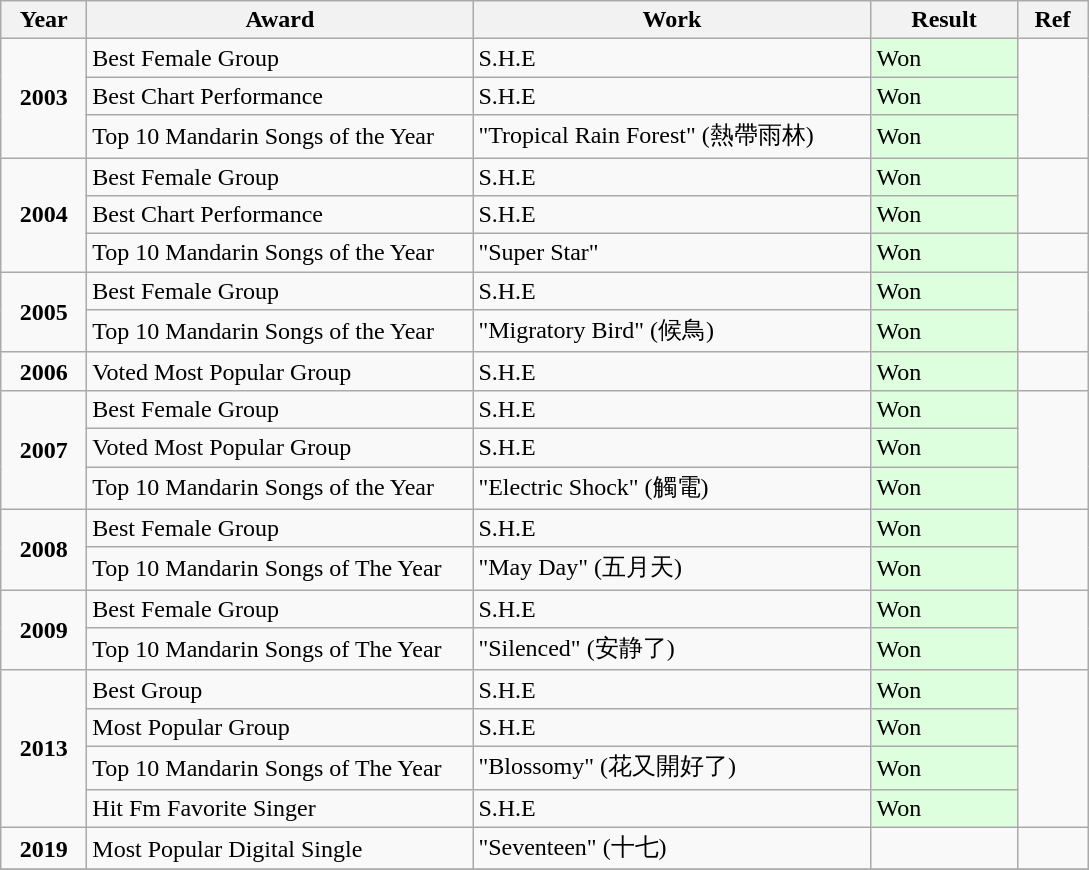<table class="wikitable">
<tr>
<th width="50">Year</th>
<th width="250">Award</th>
<th width="258">Work</th>
<th width="90">Result</th>
<th width="40">Ref</th>
</tr>
<tr>
<td rowspan="3" align="center"><strong>2003</strong></td>
<td>Best Female Group</td>
<td>S.H.E</td>
<td style="background: #ddffdd"><div>Won</div></td>
<td rowspan="3" align="center"></td>
</tr>
<tr>
<td>Best Chart Performance</td>
<td>S.H.E</td>
<td style="background: #ddffdd"><div>Won</div></td>
</tr>
<tr>
<td>Top 10 Mandarin Songs of the Year</td>
<td>"Tropical Rain Forest" (熱帶雨林)</td>
<td style="background: #ddffdd"><div>Won</div></td>
</tr>
<tr>
<td rowspan="3" align="center"><strong>2004</strong></td>
<td>Best Female Group</td>
<td>S.H.E</td>
<td style="background: #ddffdd"><div>Won</div></td>
<td rowspan="2" align="center"></td>
</tr>
<tr>
<td>Best Chart Performance</td>
<td>S.H.E</td>
<td style="background: #ddffdd"><div>Won</div></td>
</tr>
<tr>
<td>Top 10 Mandarin Songs of the Year</td>
<td>"Super Star"</td>
<td style="background: #ddffdd"><div>Won</div></td>
<td align="center"></td>
</tr>
<tr>
<td rowspan="2" align="center"><strong>2005</strong></td>
<td>Best Female Group</td>
<td>S.H.E</td>
<td style="background: #ddffdd"><div>Won</div></td>
<td rowspan="2" align="center"></td>
</tr>
<tr>
<td>Top 10 Mandarin Songs of the Year</td>
<td>"Migratory Bird" (候鳥)</td>
<td style="background: #ddffdd"><div>Won</div></td>
</tr>
<tr>
<td align="center"><strong>2006</strong></td>
<td>Voted Most Popular Group</td>
<td>S.H.E</td>
<td style="background: #ddffdd"><div>Won</div></td>
<td align="center"></td>
</tr>
<tr>
<td rowspan="3" align="center"><strong>2007</strong></td>
<td>Best Female Group</td>
<td>S.H.E</td>
<td style="background: #ddffdd"><div>Won</div></td>
<td rowspan="3" align="center"></td>
</tr>
<tr>
<td>Voted Most Popular Group</td>
<td>S.H.E</td>
<td style="background: #ddffdd"><div>Won</div></td>
</tr>
<tr>
<td>Top 10 Mandarin Songs of the Year</td>
<td>"Electric Shock" (觸電)</td>
<td style="background: #ddffdd"><div>Won</div></td>
</tr>
<tr>
<td rowspan="2" align="center"><strong>2008</strong></td>
<td>Best Female Group</td>
<td>S.H.E</td>
<td style="background: #ddffdd"><div>Won</div></td>
<td rowspan="2" align="center"></td>
</tr>
<tr>
<td>Top 10 Mandarin Songs of The Year</td>
<td>"May Day" (五月天)</td>
<td style="background: #ddffdd"><div>Won</div></td>
</tr>
<tr>
<td rowspan="2" align="center"><strong>2009</strong></td>
<td>Best Female Group</td>
<td>S.H.E</td>
<td style="background: #ddffdd"><div>Won</div></td>
<td rowspan="2" align="center"></td>
</tr>
<tr>
<td>Top 10 Mandarin Songs of The Year</td>
<td>"Silenced" (安静了)</td>
<td style="background: #ddffdd"><div>Won</div></td>
</tr>
<tr>
<td rowspan="4" align="center"><strong>2013</strong></td>
<td>Best Group</td>
<td>S.H.E</td>
<td style="background: #ddffdd"><div>Won</div></td>
<td rowspan="4" align="center"></td>
</tr>
<tr>
<td>Most Popular Group</td>
<td>S.H.E</td>
<td style="background: #ddffdd"><div>Won</div></td>
</tr>
<tr>
<td>Top 10 Mandarin Songs of The Year</td>
<td>"Blossomy" (花又開好了)</td>
<td style="background: #ddffdd"><div>Won</div></td>
</tr>
<tr>
<td>Hit Fm Favorite Singer</td>
<td>S.H.E</td>
<td style="background: #ddffdd"><div>Won</div></td>
</tr>
<tr>
<td rowspan="1" align="center"><strong>2019</strong></td>
<td>Most Popular Digital Single</td>
<td>"Seventeen" (十七)</td>
<td></td>
<td rowspan="1" align="center"></td>
</tr>
<tr>
</tr>
</table>
